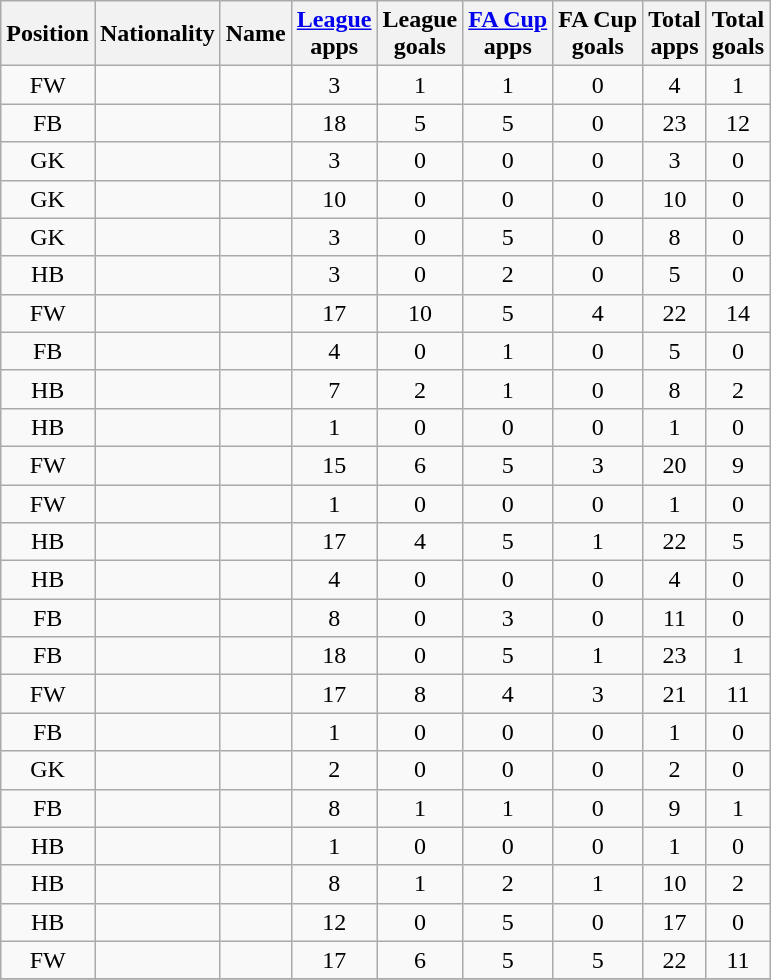<table class="wikitable sortable" style="text-align:center">
<tr>
<th>Position</th>
<th>Nationality</th>
<th>Name</th>
<th><a href='#'>League</a><br>apps</th>
<th>League<br>goals</th>
<th><a href='#'>FA Cup</a><br>apps</th>
<th>FA Cup<br>goals</th>
<th>Total<br>apps</th>
<th>Total<br>goals</th>
</tr>
<tr>
<td>FW</td>
<td></td>
<td align="left"></td>
<td>3</td>
<td>1</td>
<td>1</td>
<td>0</td>
<td>4</td>
<td>1</td>
</tr>
<tr>
<td>FB</td>
<td></td>
<td align="left"></td>
<td>18</td>
<td>5</td>
<td>5</td>
<td>0</td>
<td>23</td>
<td>12</td>
</tr>
<tr>
<td>GK</td>
<td></td>
<td align="left"></td>
<td>3</td>
<td>0</td>
<td>0</td>
<td>0</td>
<td>3</td>
<td>0</td>
</tr>
<tr>
<td>GK</td>
<td></td>
<td align="left"></td>
<td>10</td>
<td>0</td>
<td>0</td>
<td>0</td>
<td>10</td>
<td>0</td>
</tr>
<tr>
<td>GK</td>
<td></td>
<td align="left"></td>
<td>3</td>
<td>0</td>
<td>5</td>
<td>0</td>
<td>8</td>
<td>0</td>
</tr>
<tr>
<td>HB</td>
<td></td>
<td align="left"></td>
<td>3</td>
<td>0</td>
<td>2</td>
<td>0</td>
<td>5</td>
<td>0</td>
</tr>
<tr>
<td>FW</td>
<td></td>
<td align="left"></td>
<td>17</td>
<td>10</td>
<td>5</td>
<td>4</td>
<td>22</td>
<td>14</td>
</tr>
<tr>
<td>FB</td>
<td></td>
<td align="left"></td>
<td>4</td>
<td>0</td>
<td>1</td>
<td>0</td>
<td>5</td>
<td>0</td>
</tr>
<tr>
<td>HB</td>
<td></td>
<td align="left"></td>
<td>7</td>
<td>2</td>
<td>1</td>
<td>0</td>
<td>8</td>
<td>2</td>
</tr>
<tr>
<td>HB</td>
<td></td>
<td align="left"> </td>
<td>1</td>
<td>0</td>
<td>0</td>
<td>0</td>
<td>1</td>
<td>0</td>
</tr>
<tr>
<td>FW</td>
<td></td>
<td align="left"></td>
<td>15</td>
<td>6</td>
<td>5</td>
<td>3</td>
<td>20</td>
<td>9</td>
</tr>
<tr>
<td>FW</td>
<td></td>
<td align="left"></td>
<td>1</td>
<td>0</td>
<td>0</td>
<td>0</td>
<td>1</td>
<td>0</td>
</tr>
<tr>
<td>HB</td>
<td></td>
<td align="left"></td>
<td>17</td>
<td>4</td>
<td>5</td>
<td>1</td>
<td>22</td>
<td>5</td>
</tr>
<tr>
<td>HB</td>
<td></td>
<td align="left"></td>
<td>4</td>
<td>0</td>
<td>0</td>
<td>0</td>
<td>4</td>
<td>0</td>
</tr>
<tr>
<td>FB</td>
<td></td>
<td align="left"></td>
<td>8</td>
<td>0</td>
<td>3</td>
<td>0</td>
<td>11</td>
<td>0</td>
</tr>
<tr>
<td>FB</td>
<td></td>
<td align="left"></td>
<td>18</td>
<td>0</td>
<td>5</td>
<td>1</td>
<td>23</td>
<td>1</td>
</tr>
<tr>
<td>FW</td>
<td></td>
<td align="left"></td>
<td>17</td>
<td>8</td>
<td>4</td>
<td>3</td>
<td>21</td>
<td>11</td>
</tr>
<tr>
<td>FB</td>
<td></td>
<td align="left"> </td>
<td>1</td>
<td>0</td>
<td>0</td>
<td>0</td>
<td>1</td>
<td>0</td>
</tr>
<tr>
<td>GK</td>
<td></td>
<td align="left"></td>
<td>2</td>
<td>0</td>
<td>0</td>
<td>0</td>
<td>2</td>
<td>0</td>
</tr>
<tr>
<td>FB</td>
<td></td>
<td align="left"></td>
<td>8</td>
<td>1</td>
<td>1</td>
<td>0</td>
<td>9</td>
<td>1</td>
</tr>
<tr>
<td>HB</td>
<td></td>
<td align="left"></td>
<td>1</td>
<td>0</td>
<td>0</td>
<td>0</td>
<td>1</td>
<td>0</td>
</tr>
<tr>
<td>HB</td>
<td></td>
<td align="left"></td>
<td>8</td>
<td>1</td>
<td>2</td>
<td>1</td>
<td>10</td>
<td>2</td>
</tr>
<tr>
<td>HB</td>
<td></td>
<td align="left"></td>
<td>12</td>
<td>0</td>
<td>5</td>
<td>0</td>
<td>17</td>
<td>0</td>
</tr>
<tr>
<td>FW</td>
<td></td>
<td align="left"></td>
<td>17</td>
<td>6</td>
<td>5</td>
<td>5</td>
<td>22</td>
<td>11</td>
</tr>
<tr>
</tr>
</table>
